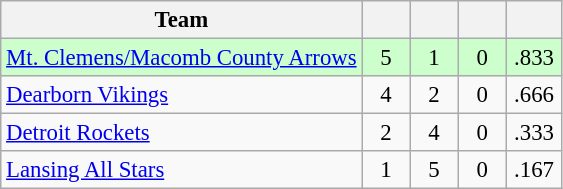<table class="wikitable" style="font-size:95%; text-align:center">
<tr>
<th>Team</th>
<th width="25"></th>
<th width="25"></th>
<th width="25"></th>
<th width="30"></th>
</tr>
<tr style="background:#cfc;">
<td style="text-align:left;"><a href='#'>Mt. Clemens/Macomb County Arrows</a></td>
<td>5</td>
<td>1</td>
<td>0</td>
<td>.833</td>
</tr>
<tr>
<td style="text-align:left;"><a href='#'>Dearborn Vikings</a></td>
<td>4</td>
<td>2</td>
<td>0</td>
<td>.666</td>
</tr>
<tr>
<td style="text-align:left;"><a href='#'>Detroit Rockets</a></td>
<td>2</td>
<td>4</td>
<td>0</td>
<td>.333</td>
</tr>
<tr>
<td style="text-align:left;"><a href='#'>Lansing All Stars</a></td>
<td>1</td>
<td>5</td>
<td>0</td>
<td>.167</td>
</tr>
</table>
